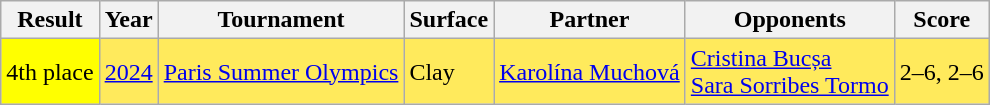<table class="sortable wikitable">
<tr>
<th>Result</th>
<th>Year</th>
<th>Tournament</th>
<th>Surface</th>
<th>Partner</th>
<th>Opponents</th>
<th class=unsortable>Score</th>
</tr>
<tr style=background:#ffea5c>
<td bgcolor=yellow>4th place</td>
<td><a href='#'>2024</a></td>
<td><a href='#'>Paris Summer Olympics</a></td>
<td>Clay</td>
<td> <a href='#'>Karolína Muchová</a></td>
<td> <a href='#'>Cristina Bucșa</a><br> <a href='#'>Sara Sorribes Tormo</a></td>
<td>2–6, 2–6</td>
</tr>
</table>
